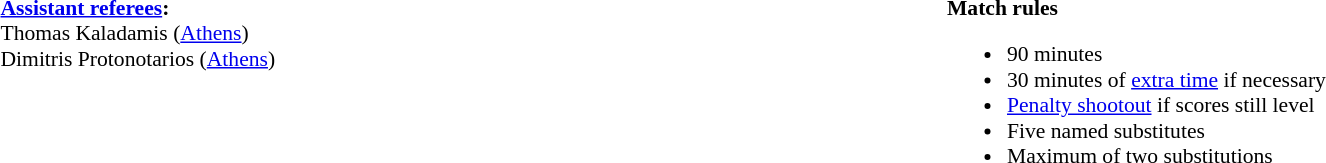<table width=100% style="font-size: 90%">
<tr>
<td width=50% valign=top><br><strong><a href='#'>Assistant referees</a>:</strong>
<br>Thomas Kaladamis (<a href='#'>Athens</a>)
<br>Dimitris Protonotarios (<a href='#'>Athens</a>)</td>
<td width=50% valign=top><br><strong>Match rules</strong><ul><li>90 minutes</li><li>30 minutes of <a href='#'>extra time</a> if necessary</li><li><a href='#'>Penalty shootout</a> if scores still level</li><li>Five named substitutes</li><li>Maximum of two substitutions</li></ul></td>
</tr>
</table>
